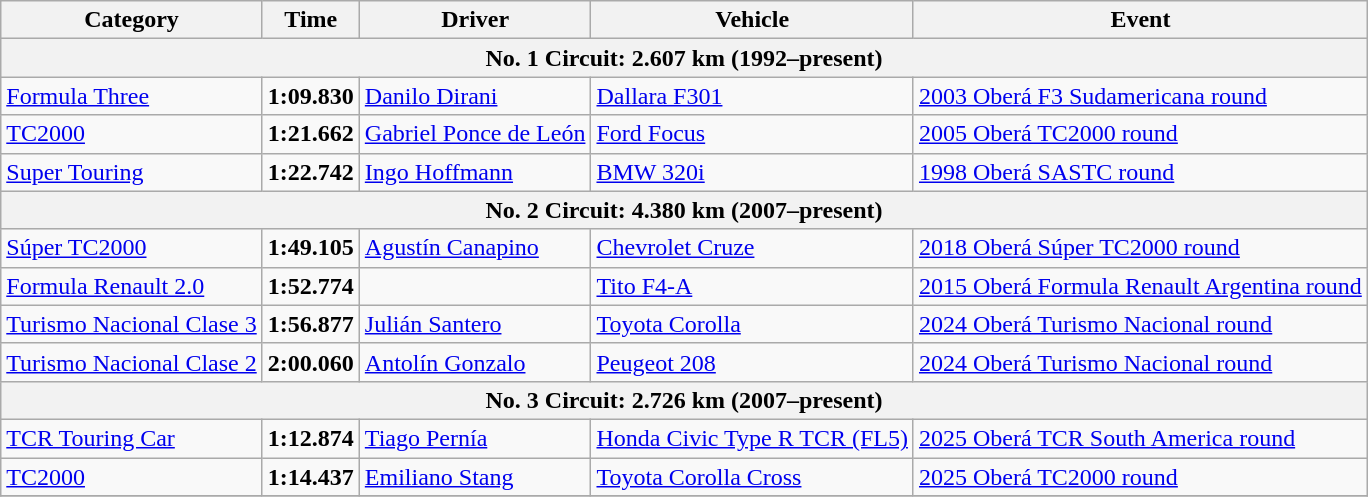<table class="wikitable">
<tr>
<th>Category</th>
<th>Time</th>
<th>Driver</th>
<th>Vehicle</th>
<th>Event</th>
</tr>
<tr>
<th colspan=5>No. 1 Circuit: 2.607 km (1992–present)</th>
</tr>
<tr>
<td><a href='#'>Formula Three</a></td>
<td><strong>1:09.830</strong></td>
<td><a href='#'>Danilo Dirani</a></td>
<td><a href='#'>Dallara F301</a></td>
<td><a href='#'>2003 Oberá F3 Sudamericana round</a></td>
</tr>
<tr>
<td><a href='#'>TC2000</a></td>
<td><strong>1:21.662</strong></td>
<td><a href='#'>Gabriel Ponce de León</a></td>
<td><a href='#'>Ford Focus</a></td>
<td><a href='#'>2005 Oberá TC2000 round</a></td>
</tr>
<tr>
<td><a href='#'>Super Touring</a></td>
<td><strong>1:22.742</strong></td>
<td><a href='#'>Ingo Hoffmann</a></td>
<td><a href='#'>BMW 320i</a></td>
<td><a href='#'>1998 Oberá SASTC round</a></td>
</tr>
<tr>
<th colspan=5>No. 2 Circuit: 4.380 km (2007–present)</th>
</tr>
<tr>
<td><a href='#'>Súper TC2000</a></td>
<td><strong>1:49.105</strong></td>
<td><a href='#'>Agustín Canapino</a></td>
<td><a href='#'>Chevrolet Cruze</a></td>
<td><a href='#'>2018 Oberá Súper TC2000 round</a></td>
</tr>
<tr>
<td><a href='#'>Formula Renault 2.0</a></td>
<td><strong>1:52.774</strong></td>
<td></td>
<td><a href='#'>Tito F4-A</a></td>
<td><a href='#'>2015 Oberá Formula Renault Argentina round</a></td>
</tr>
<tr>
<td><a href='#'>Turismo Nacional Clase 3</a></td>
<td><strong>1:56.877</strong></td>
<td><a href='#'>Julián Santero</a></td>
<td><a href='#'>Toyota Corolla</a></td>
<td><a href='#'>2024 Oberá Turismo Nacional round</a></td>
</tr>
<tr>
<td><a href='#'>Turismo Nacional Clase 2</a></td>
<td><strong>2:00.060</strong></td>
<td><a href='#'>Antolín Gonzalo</a></td>
<td><a href='#'>Peugeot 208</a></td>
<td><a href='#'>2024 Oberá Turismo Nacional round</a></td>
</tr>
<tr>
<th colspan=5>No. 3 Circuit: 2.726 km (2007–present)</th>
</tr>
<tr>
<td><a href='#'>TCR Touring Car</a></td>
<td><strong>1:12.874</strong></td>
<td><a href='#'>Tiago Pernía</a></td>
<td><a href='#'>Honda Civic Type R TCR (FL5)</a></td>
<td><a href='#'>2025 Oberá TCR South America round</a></td>
</tr>
<tr>
<td><a href='#'>TC2000</a></td>
<td><strong>1:14.437</strong></td>
<td><a href='#'>Emiliano Stang</a></td>
<td><a href='#'>Toyota Corolla Cross</a></td>
<td><a href='#'>2025 Oberá TC2000 round</a></td>
</tr>
<tr>
</tr>
</table>
